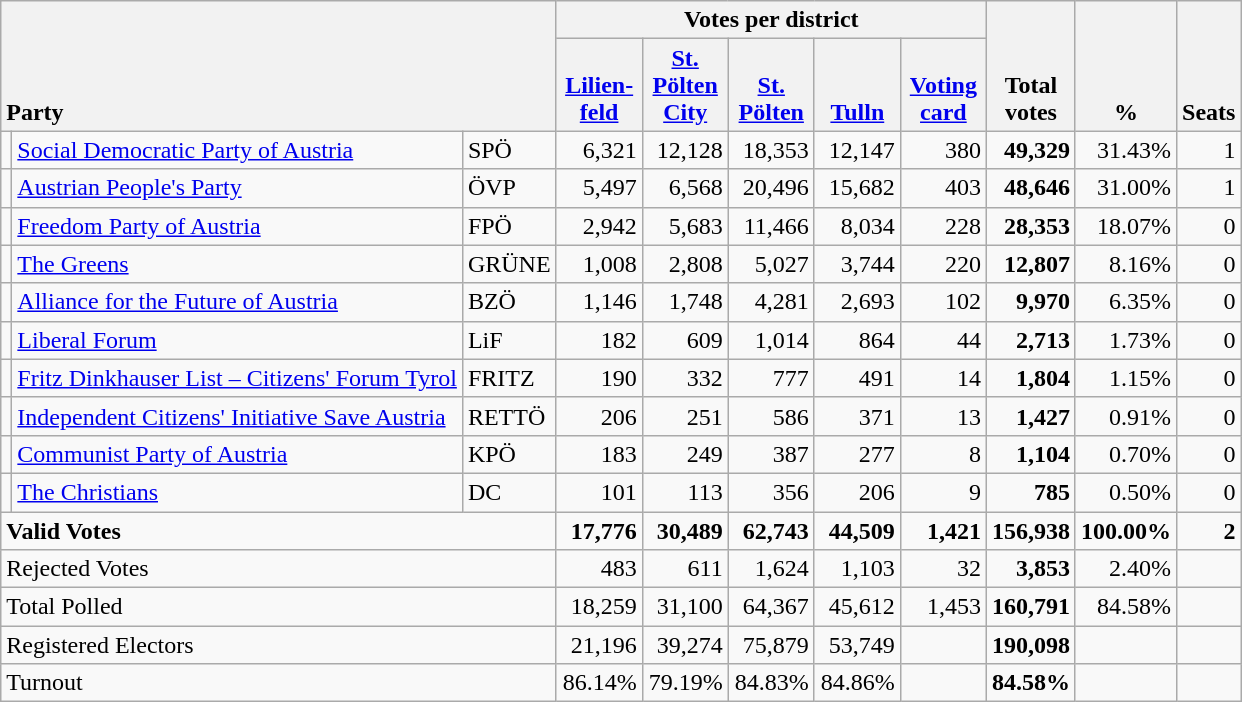<table class="wikitable" border="1" style="text-align:right;">
<tr>
<th style="text-align:left;" valign=bottom rowspan=2 colspan=3>Party</th>
<th colspan=5>Votes per district</th>
<th align=center valign=bottom rowspan=2 width="50">Total<br>votes</th>
<th align=center valign=bottom rowspan=2 width="50">%</th>
<th align=center valign=bottom rowspan=2>Seats</th>
</tr>
<tr>
<th align=center valign=bottom width="50"><a href='#'>Lilien-<br>feld</a></th>
<th align=center valign=bottom width="50"><a href='#'>St.<br>Pölten<br>City</a></th>
<th align=center valign=bottom width="50"><a href='#'>St.<br>Pölten</a></th>
<th align=center valign=bottom width="50"><a href='#'>Tulln</a></th>
<th align=center valign=bottom width="50"><a href='#'>Voting<br>card</a></th>
</tr>
<tr>
<td></td>
<td align=left style="white-space: nowrap;"><a href='#'>Social Democratic Party of Austria</a></td>
<td align=left>SPÖ</td>
<td>6,321</td>
<td>12,128</td>
<td>18,353</td>
<td>12,147</td>
<td>380</td>
<td><strong>49,329</strong></td>
<td>31.43%</td>
<td>1</td>
</tr>
<tr>
<td></td>
<td align=left><a href='#'>Austrian People's Party</a></td>
<td align=left>ÖVP</td>
<td>5,497</td>
<td>6,568</td>
<td>20,496</td>
<td>15,682</td>
<td>403</td>
<td><strong>48,646</strong></td>
<td>31.00%</td>
<td>1</td>
</tr>
<tr>
<td></td>
<td align=left><a href='#'>Freedom Party of Austria</a></td>
<td align=left>FPÖ</td>
<td>2,942</td>
<td>5,683</td>
<td>11,466</td>
<td>8,034</td>
<td>228</td>
<td><strong>28,353</strong></td>
<td>18.07%</td>
<td>0</td>
</tr>
<tr>
<td></td>
<td align=left><a href='#'>The Greens</a></td>
<td align=left>GRÜNE</td>
<td>1,008</td>
<td>2,808</td>
<td>5,027</td>
<td>3,744</td>
<td>220</td>
<td><strong>12,807</strong></td>
<td>8.16%</td>
<td>0</td>
</tr>
<tr>
<td></td>
<td align=left><a href='#'>Alliance for the Future of Austria</a></td>
<td align=left>BZÖ</td>
<td>1,146</td>
<td>1,748</td>
<td>4,281</td>
<td>2,693</td>
<td>102</td>
<td><strong>9,970</strong></td>
<td>6.35%</td>
<td>0</td>
</tr>
<tr>
<td></td>
<td align=left><a href='#'>Liberal Forum</a></td>
<td align=left>LiF</td>
<td>182</td>
<td>609</td>
<td>1,014</td>
<td>864</td>
<td>44</td>
<td><strong>2,713</strong></td>
<td>1.73%</td>
<td>0</td>
</tr>
<tr>
<td></td>
<td align=left><a href='#'>Fritz Dinkhauser List – Citizens' Forum Tyrol </a></td>
<td align=left>FRITZ</td>
<td>190</td>
<td>332</td>
<td>777</td>
<td>491</td>
<td>14</td>
<td><strong>1,804</strong></td>
<td>1.15%</td>
<td>0</td>
</tr>
<tr>
<td></td>
<td align=left><a href='#'>Independent Citizens' Initiative Save Austria</a></td>
<td align=left>RETTÖ</td>
<td>206</td>
<td>251</td>
<td>586</td>
<td>371</td>
<td>13</td>
<td><strong>1,427</strong></td>
<td>0.91%</td>
<td>0</td>
</tr>
<tr>
<td></td>
<td align=left><a href='#'>Communist Party of Austria</a></td>
<td align=left>KPÖ</td>
<td>183</td>
<td>249</td>
<td>387</td>
<td>277</td>
<td>8</td>
<td><strong>1,104</strong></td>
<td>0.70%</td>
<td>0</td>
</tr>
<tr>
<td></td>
<td align=left><a href='#'>The Christians</a></td>
<td align=left>DC</td>
<td>101</td>
<td>113</td>
<td>356</td>
<td>206</td>
<td>9</td>
<td><strong>785</strong></td>
<td>0.50%</td>
<td>0</td>
</tr>
<tr style="font-weight:bold">
<td align=left colspan=3>Valid Votes</td>
<td>17,776</td>
<td>30,489</td>
<td>62,743</td>
<td>44,509</td>
<td>1,421</td>
<td>156,938</td>
<td>100.00%</td>
<td>2</td>
</tr>
<tr>
<td align=left colspan=3>Rejected Votes</td>
<td>483</td>
<td>611</td>
<td>1,624</td>
<td>1,103</td>
<td>32</td>
<td><strong>3,853</strong></td>
<td>2.40%</td>
<td></td>
</tr>
<tr>
<td align=left colspan=3>Total Polled</td>
<td>18,259</td>
<td>31,100</td>
<td>64,367</td>
<td>45,612</td>
<td>1,453</td>
<td><strong>160,791</strong></td>
<td>84.58%</td>
<td></td>
</tr>
<tr>
<td align=left colspan=3>Registered Electors</td>
<td>21,196</td>
<td>39,274</td>
<td>75,879</td>
<td>53,749</td>
<td></td>
<td><strong>190,098</strong></td>
<td></td>
<td></td>
</tr>
<tr>
<td align=left colspan=3>Turnout</td>
<td>86.14%</td>
<td>79.19%</td>
<td>84.83%</td>
<td>84.86%</td>
<td></td>
<td><strong>84.58%</strong></td>
<td></td>
<td></td>
</tr>
</table>
